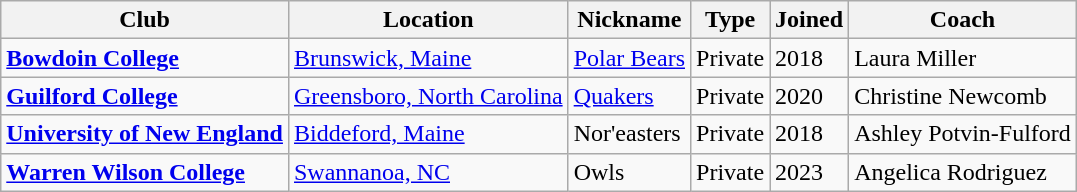<table class="wikitable sortable">
<tr>
<th>Club</th>
<th>Location</th>
<th>Nickname</th>
<th>Type</th>
<th>Joined</th>
<th>Coach</th>
</tr>
<tr>
<td><strong><a href='#'>Bowdoin College</a></strong></td>
<td><a href='#'>Brunswick, Maine</a></td>
<td><a href='#'>Polar Bears</a></td>
<td>Private</td>
<td>2018</td>
<td>Laura Miller</td>
</tr>
<tr>
<td><strong><a href='#'>Guilford College</a></strong></td>
<td><a href='#'>Greensboro, North Carolina</a></td>
<td><a href='#'>Quakers</a></td>
<td>Private</td>
<td>2020</td>
<td>Christine Newcomb</td>
</tr>
<tr>
<td><strong><a href='#'>University of New England</a></strong></td>
<td><a href='#'>Biddeford, Maine</a></td>
<td>Nor'easters</td>
<td>Private</td>
<td>2018</td>
<td>Ashley Potvin-Fulford</td>
</tr>
<tr>
<td><strong><a href='#'>Warren Wilson College</a></strong></td>
<td><a href='#'>Swannanoa, NC</a></td>
<td>Owls</td>
<td>Private</td>
<td>2023</td>
<td>Angelica Rodriguez</td>
</tr>
</table>
